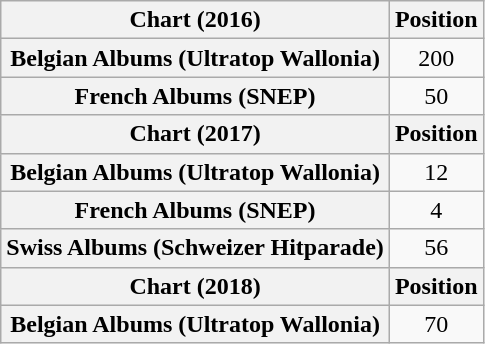<table class="wikitable plainrowheaders" style="text-align:center">
<tr>
<th scope="col">Chart (2016)</th>
<th scope="col">Position</th>
</tr>
<tr>
<th scope="row">Belgian Albums (Ultratop Wallonia)</th>
<td>200</td>
</tr>
<tr>
<th scope="row">French Albums (SNEP)</th>
<td>50</td>
</tr>
<tr>
<th scope="col">Chart (2017)</th>
<th scope="col">Position</th>
</tr>
<tr>
<th scope="row">Belgian Albums (Ultratop Wallonia)</th>
<td>12</td>
</tr>
<tr>
<th scope="row">French Albums (SNEP)</th>
<td>4</td>
</tr>
<tr>
<th scope="row">Swiss Albums (Schweizer Hitparade)</th>
<td>56</td>
</tr>
<tr>
<th scope="col">Chart (2018)</th>
<th scope="col">Position</th>
</tr>
<tr>
<th scope="row">Belgian Albums (Ultratop Wallonia)</th>
<td>70</td>
</tr>
</table>
